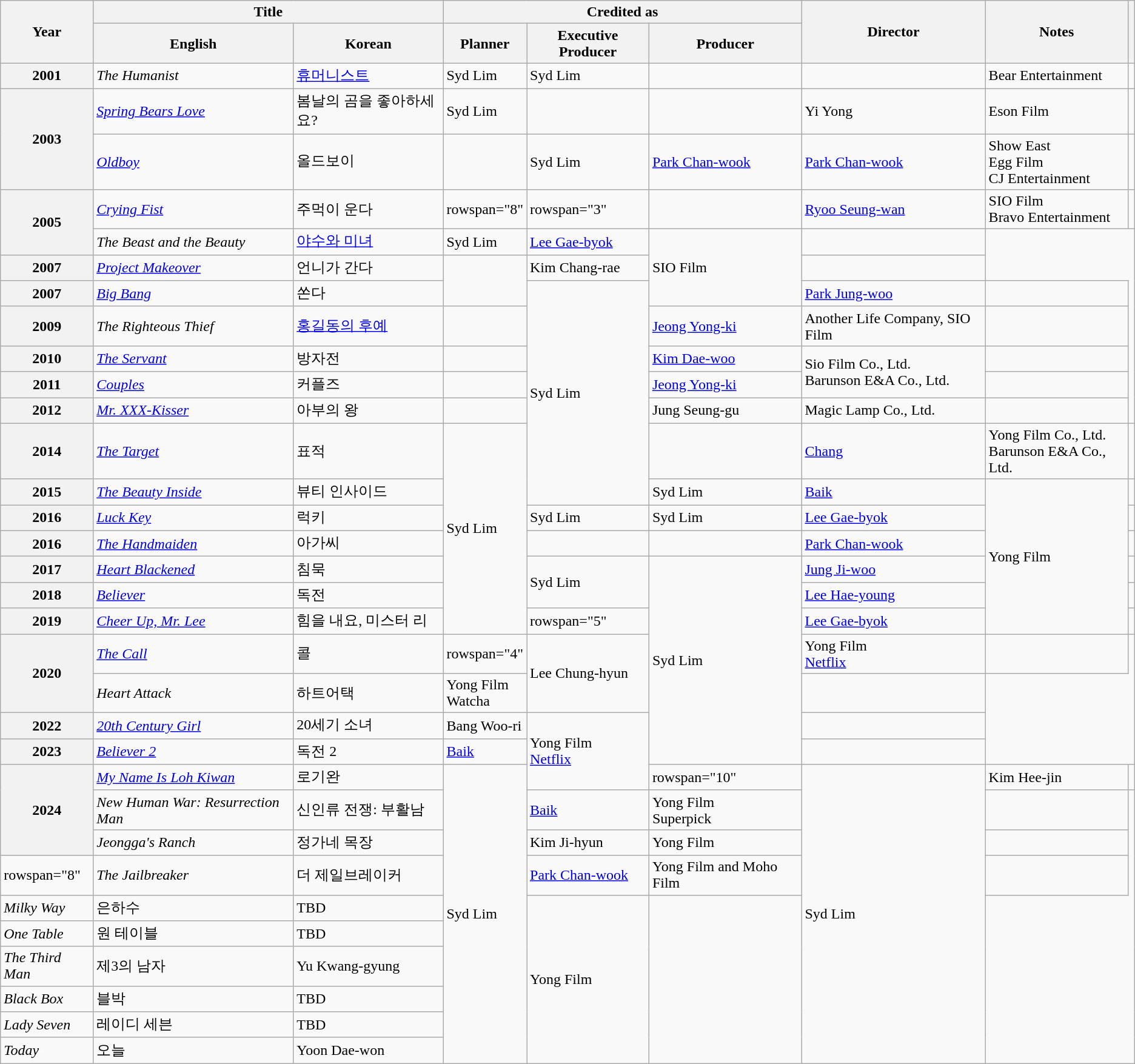<table class="wikitable sortable plainrowheaders">
<tr>
<th scope="col" rowspan="2">Year</th>
<th scope="col" colspan="2">Title</th>
<th colspan="3">Credited as</th>
<th rowspan="2" scope="col">Director</th>
<th scope="col" rowspan="2" class="unsortable">Notes</th>
<th scope="col" rowspan="2" class="unsortable"></th>
</tr>
<tr>
<th scope="col">English</th>
<th scope="col">Korean</th>
<th>Planner</th>
<th>Executive Producer</th>
<th>Producer</th>
</tr>
<tr>
<th scope="row">2001</th>
<td><em>The Humanist</em></td>
<td><a href='#'>휴머니스트</a></td>
<td>Syd Lim</td>
<td>Syd Lim</td>
<td></td>
<td></td>
<td>Bear Entertainment</td>
<td></td>
</tr>
<tr>
<th rowspan="2" scope="row">2003</th>
<td><em><a href='#'>Spring Bears Love</a></em></td>
<td>봄날의 곰을 좋아하세요?</td>
<td>Syd Lim</td>
<td></td>
<td></td>
<td>Yi Yong</td>
<td>Eson Film</td>
<td></td>
</tr>
<tr>
<td><em><a href='#'>Oldboy</a></em></td>
<td>올드보이</td>
<td></td>
<td>Syd Lim</td>
<td><a href='#'>Park Chan-wook</a></td>
<td><a href='#'>Park Chan-wook</a></td>
<td>Show East<br>Egg Film<br>CJ Entertainment</td>
<td></td>
</tr>
<tr>
<th rowspan="2" scope="row">2005</th>
<td><em><a href='#'>Crying Fist</a></em></td>
<td>주먹이 운다</td>
<td>rowspan="8" </td>
<td>rowspan="3" </td>
<td></td>
<td><a href='#'>Ryoo Seung-wan</a></td>
<td>SIO Film<br>Bravo Entertainment</td>
<td></td>
</tr>
<tr>
<td><em>The Beast and the Beauty</em></td>
<td><a href='#'>야수와 미녀</a></td>
<td>Syd Lim</td>
<td><a href='#'>Lee Gae-byok</a></td>
<td rowspan="3">SIO Film</td>
<td></td>
</tr>
<tr>
<th scope="row">2007</th>
<td><em><a href='#'>Project Makeover</a></em></td>
<td>언니가 간다</td>
<td rowspan="2"></td>
<td>Kim Chang-rae</td>
<td></td>
</tr>
<tr>
<th scope="row">2007</th>
<td><em><a href='#'>Big Bang</a></em></td>
<td>쏜다</td>
<td rowspan="7">Syd Lim</td>
<td><a href='#'>Park Jung-woo</a></td>
<td></td>
</tr>
<tr>
<th scope="row">2009</th>
<td><em>The Righteous Thief</em></td>
<td><a href='#'>홍길동의 후예</a></td>
<td></td>
<td><a href='#'>Jeong Yong-ki</a></td>
<td>Another Life Company, SIO Film</td>
<td></td>
</tr>
<tr>
<th scope="row">2010</th>
<td><em><a href='#'>The Servant</a></em></td>
<td>방자전</td>
<td></td>
<td><a href='#'>Kim Dae-woo</a></td>
<td rowspan="2">Sio Film Co., Ltd.<br>Barunson E&A Co., Ltd.</td>
<td></td>
</tr>
<tr>
<th scope="row">2011</th>
<td><a href='#'><em>Couples</em></a></td>
<td>커플즈</td>
<td></td>
<td><a href='#'>Jeong Yong-ki</a></td>
<td></td>
</tr>
<tr>
<th scope="row">2012</th>
<td><em><a href='#'>Mr. XXX-Kisser</a></em></td>
<td>아부의 왕</td>
<td></td>
<td>Jung Seung-gu</td>
<td>Magic Lamp Co., Ltd.</td>
<td></td>
</tr>
<tr>
<th scope="row">2014</th>
<td><em><a href='#'>The Target</a></em></td>
<td>표적</td>
<td rowspan="7">Syd Lim</td>
<td></td>
<td><a href='#'>Chang</a></td>
<td>Yong Film Co., Ltd.<br>Barunson E&A Co., Ltd.</td>
<td></td>
</tr>
<tr>
<th scope="row">2015</th>
<td><em><a href='#'>The Beauty Inside</a></em></td>
<td>뷰티 인사이드</td>
<td>Syd Lim</td>
<td><a href='#'>Baik</a></td>
<td rowspan="6">Yong Film</td>
<td></td>
</tr>
<tr>
<th scope="row">2016</th>
<td><em><a href='#'>Luck Key</a></em></td>
<td>럭키</td>
<td>Syd Lim</td>
<td>Syd Lim</td>
<td><a href='#'>Lee Gae-byok</a></td>
<td></td>
</tr>
<tr>
<th scope="row">2016</th>
<td><em><a href='#'>The Handmaiden</a></em></td>
<td>아가씨</td>
<td></td>
<td></td>
<td><a href='#'>Park Chan-wook</a></td>
<td></td>
</tr>
<tr>
<th scope="row">2017</th>
<td><em><a href='#'>Heart Blackened</a></em></td>
<td>침묵</td>
<td rowspan="2">Syd Lim</td>
<td rowspan="7">Syd Lim</td>
<td><a href='#'>Jung Ji-woo</a></td>
<td></td>
</tr>
<tr>
<th scope="row">2018</th>
<td><em><a href='#'>Believer</a></em></td>
<td>독전</td>
<td><a href='#'>Lee Hae-young</a></td>
<td></td>
</tr>
<tr>
<th scope="row">2019</th>
<td><em><a href='#'>Cheer Up, Mr. Lee</a></em></td>
<td>힘을 내요, 미스터 리</td>
<td>rowspan="5" </td>
<td><a href='#'>Lee Gae-byok</a></td>
<td></td>
</tr>
<tr>
<th rowspan="2" scope="row">2020</th>
<td><em><a href='#'>The Call</a></em></td>
<td>콜</td>
<td>rowspan="4" </td>
<td rowspan="2">Lee Chung-hyun</td>
<td>Yong Film<br><a href='#'>Netflix</a></td>
<td></td>
</tr>
<tr>
<td><em>Heart Attack</em></td>
<td>하트어택</td>
<td>Yong Film<br>Watcha</td>
<td></td>
</tr>
<tr>
<th scope="row">2022</th>
<td><em><a href='#'>20th Century Girl</a></em></td>
<td>20세기 소녀</td>
<td>Bang Woo-ri</td>
<td rowspan="3">Yong Film<br><a href='#'>Netflix</a></td>
<td></td>
</tr>
<tr>
<th scope="row">2023</th>
<td><em><a href='#'>Believer 2</a></em></td>
<td>독전 2</td>
<td><a href='#'>Baik</a></td>
<td></td>
</tr>
<tr>
<th rowspan="3" scope="row">2024</th>
<td><em><a href='#'>My Name Is Loh Kiwan</a></em></td>
<td>로기완</td>
<td rowspan="10">Syd Lim</td>
<td>rowspan="10" </td>
<td rowspan="10">Syd Lim</td>
<td>Kim Hee-jin</td>
<td></td>
</tr>
<tr>
<td><em>New Human War: Resurrection Man</em></td>
<td>신인류 전쟁: 부활남</td>
<td><a href='#'>Baik</a></td>
<td>Yong Film<br>Superpick</td>
<td></td>
</tr>
<tr>
<td><em>Jeongga's Ranch</em></td>
<td>정가네 목장</td>
<td>Kim Ji-hyun</td>
<td>Yong Film</td>
<td></td>
</tr>
<tr>
<td>rowspan="8" </td>
<td><em>The Jailbreaker</em></td>
<td>더 제일브레이커</td>
<td><a href='#'>Park Chan-wook</a></td>
<td>Yong Film and Moho Film</td>
<td></td>
</tr>
<tr>
<td><em>Milky Way</em></td>
<td>은하수</td>
<td>TBD</td>
<td rowspan="6">Yong Film</td>
<td rowspan="6"></td>
</tr>
<tr>
<td><em>One Table</em></td>
<td>원 테이블</td>
<td>TBD</td>
</tr>
<tr>
<td><em>The Third Man</em></td>
<td>제3의 남자</td>
<td>Yu Kwang-gyung</td>
</tr>
<tr>
<td><em>Black Box</em></td>
<td>블박</td>
<td>TBD</td>
</tr>
<tr>
<td><em>Lady Seven</em></td>
<td>레이디 세븐</td>
<td>TBD</td>
</tr>
<tr>
<td><em>Today</em></td>
<td>오늘</td>
<td>Yoon Dae-won</td>
</tr>
</table>
